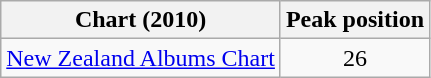<table class="wikitable">
<tr>
<th>Chart (2010)</th>
<th>Peak position</th>
</tr>
<tr>
<td align="left"><a href='#'>New Zealand Albums Chart</a></td>
<td align="center">26</td>
</tr>
</table>
